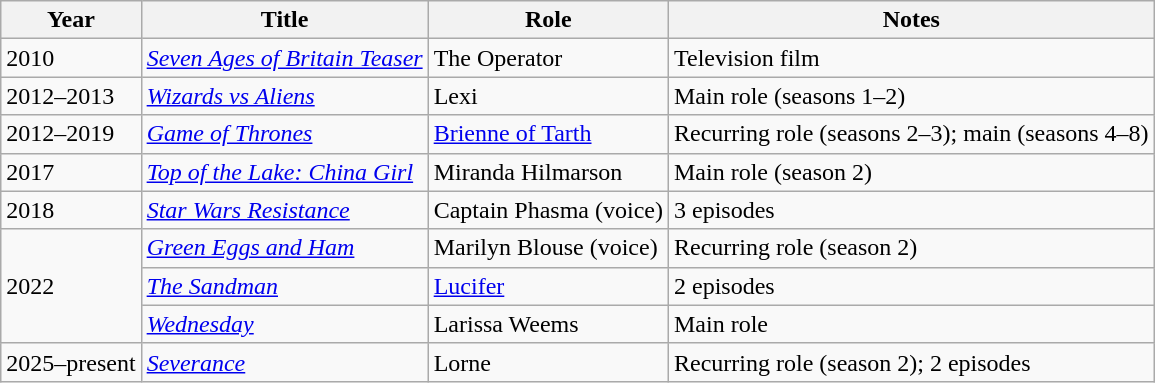<table class="wikitable sortable">
<tr>
<th>Year</th>
<th>Title</th>
<th>Role</th>
<th>Notes</th>
</tr>
<tr>
<td>2010</td>
<td><em><a href='#'>Seven Ages of Britain Teaser</a></em></td>
<td>The Operator</td>
<td>Television film</td>
</tr>
<tr>
<td>2012–2013</td>
<td><em><a href='#'>Wizards vs Aliens</a></em></td>
<td>Lexi</td>
<td>Main role (seasons 1–2)</td>
</tr>
<tr>
<td>2012–2019</td>
<td><em><a href='#'>Game of Thrones</a></em></td>
<td><a href='#'>Brienne of Tarth</a></td>
<td>Recurring role (seasons 2–3); main (seasons 4–8)</td>
</tr>
<tr>
<td>2017</td>
<td><em><a href='#'>Top of the Lake: China Girl</a></em></td>
<td>Miranda Hilmarson</td>
<td>Main role (season 2)</td>
</tr>
<tr>
<td>2018</td>
<td><em><a href='#'>Star Wars Resistance</a></em></td>
<td>Captain Phasma (voice)</td>
<td>3 episodes</td>
</tr>
<tr>
<td rowspan=3>2022</td>
<td><em><a href='#'>Green Eggs and Ham</a></em></td>
<td>Marilyn Blouse (voice)</td>
<td>Recurring role (season 2)</td>
</tr>
<tr>
<td><em><a href='#'>The Sandman</a></em></td>
<td><a href='#'>Lucifer</a></td>
<td>2 episodes</td>
</tr>
<tr>
<td><em><a href='#'>Wednesday</a></em></td>
<td>Larissa Weems</td>
<td>Main role</td>
</tr>
<tr>
<td>2025–present</td>
<td><em><a href='#'>Severance</a></em></td>
<td>Lorne</td>
<td>Recurring role (season 2); 2 episodes</td>
</tr>
</table>
